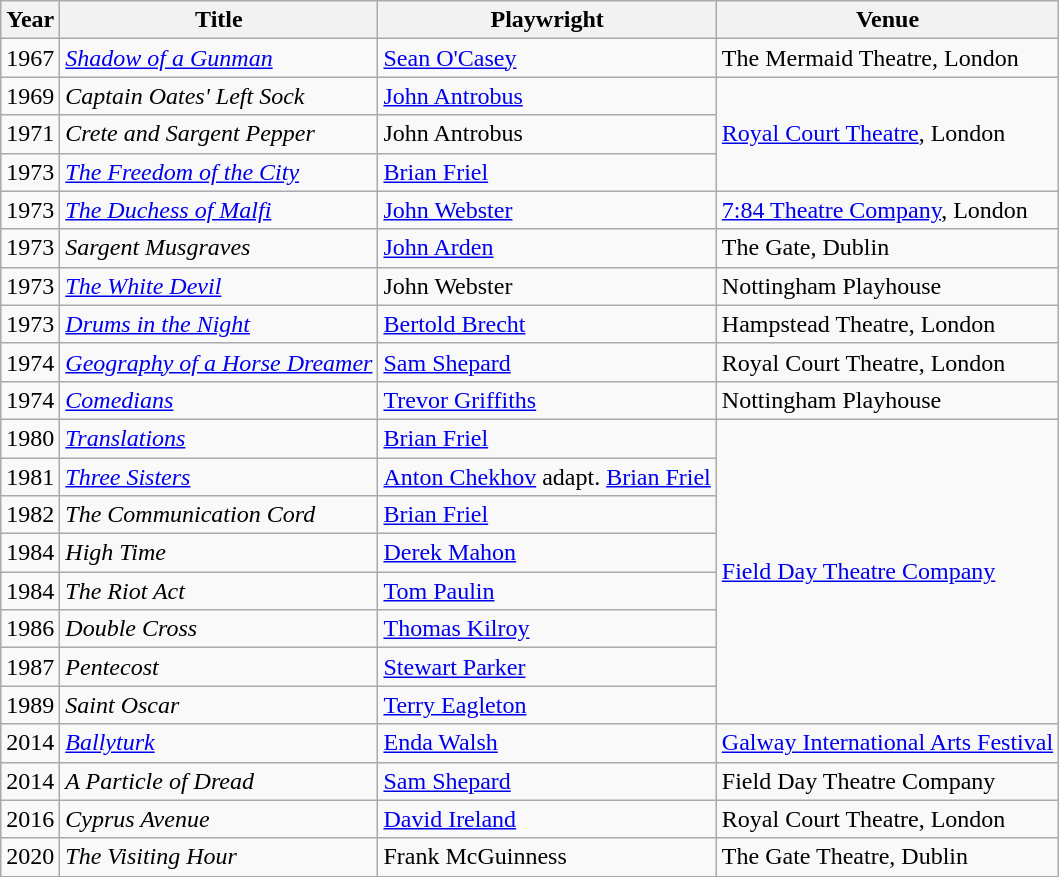<table class="wikitable sortable">
<tr>
<th>Year</th>
<th>Title</th>
<th>Playwright</th>
<th>Venue</th>
</tr>
<tr>
<td>1967</td>
<td><em><a href='#'>Shadow of a Gunman</a></em></td>
<td><a href='#'>Sean O'Casey</a></td>
<td>The Mermaid Theatre, London</td>
</tr>
<tr>
<td>1969</td>
<td><em>Captain Oates' Left Sock</em></td>
<td><a href='#'>John Antrobus</a></td>
<td rowspan="3"><a href='#'>Royal Court Theatre</a>, London</td>
</tr>
<tr>
<td>1971</td>
<td><em>Crete and Sargent Pepper</em></td>
<td>John Antrobus</td>
</tr>
<tr>
<td>1973</td>
<td><em><a href='#'>The Freedom of the City</a></em></td>
<td><a href='#'>Brian Friel</a></td>
</tr>
<tr>
<td>1973</td>
<td><em><a href='#'>The Duchess of Malfi</a></em></td>
<td><a href='#'>John Webster</a></td>
<td><a href='#'>7:84 Theatre Company</a>, London</td>
</tr>
<tr>
<td>1973</td>
<td><em>Sargent Musgraves</em></td>
<td><a href='#'>John Arden</a></td>
<td>The Gate, Dublin</td>
</tr>
<tr>
<td>1973</td>
<td><em><a href='#'>The White Devil</a></em></td>
<td>John Webster</td>
<td>Nottingham Playhouse</td>
</tr>
<tr>
<td>1973</td>
<td><em><a href='#'>Drums in the Night</a></em></td>
<td><a href='#'>Bertold Brecht</a></td>
<td>Hampstead Theatre, London</td>
</tr>
<tr>
<td>1974</td>
<td><em><a href='#'>Geography of a Horse Dreamer</a></em></td>
<td><a href='#'>Sam Shepard</a></td>
<td>Royal Court Theatre, London</td>
</tr>
<tr>
<td>1974</td>
<td><em><a href='#'>Comedians</a></em></td>
<td><a href='#'>Trevor Griffiths</a></td>
<td>Nottingham Playhouse</td>
</tr>
<tr>
<td>1980</td>
<td><em><a href='#'>Translations</a></em></td>
<td><a href='#'>Brian Friel</a></td>
<td rowspan="8"><a href='#'>Field Day Theatre Company</a></td>
</tr>
<tr>
<td>1981</td>
<td><em><a href='#'>Three Sisters</a></em></td>
<td><a href='#'>Anton Chekhov</a> adapt. <a href='#'>Brian Friel</a></td>
</tr>
<tr>
<td>1982</td>
<td><em>The Communication Cord</em></td>
<td><a href='#'>Brian Friel</a></td>
</tr>
<tr>
<td>1984</td>
<td><em>High Time</em></td>
<td><a href='#'>Derek Mahon</a></td>
</tr>
<tr>
<td>1984</td>
<td><em>The Riot Act</em></td>
<td><a href='#'>Tom Paulin</a></td>
</tr>
<tr>
<td>1986</td>
<td><em>Double Cross</em></td>
<td><a href='#'>Thomas Kilroy</a></td>
</tr>
<tr>
<td>1987</td>
<td><em>Pentecost</em></td>
<td><a href='#'>Stewart Parker</a></td>
</tr>
<tr>
<td>1989</td>
<td><em>Saint Oscar</em></td>
<td><a href='#'>Terry Eagleton</a></td>
</tr>
<tr>
<td>2014</td>
<td><em><a href='#'>Ballyturk</a></em></td>
<td><a href='#'>Enda Walsh</a></td>
<td><a href='#'>Galway International Arts Festival</a></td>
</tr>
<tr>
<td>2014</td>
<td><em>A Particle of Dread</em></td>
<td><a href='#'>Sam Shepard</a></td>
<td>Field Day Theatre Company</td>
</tr>
<tr>
<td>2016</td>
<td><em>Cyprus Avenue</em></td>
<td><a href='#'>David Ireland</a></td>
<td>Royal Court Theatre, London</td>
</tr>
<tr>
<td>2020</td>
<td><em>The Visiting Hour</em></td>
<td>Frank McGuinness</td>
<td>The Gate Theatre, Dublin</td>
</tr>
<tr>
</tr>
</table>
